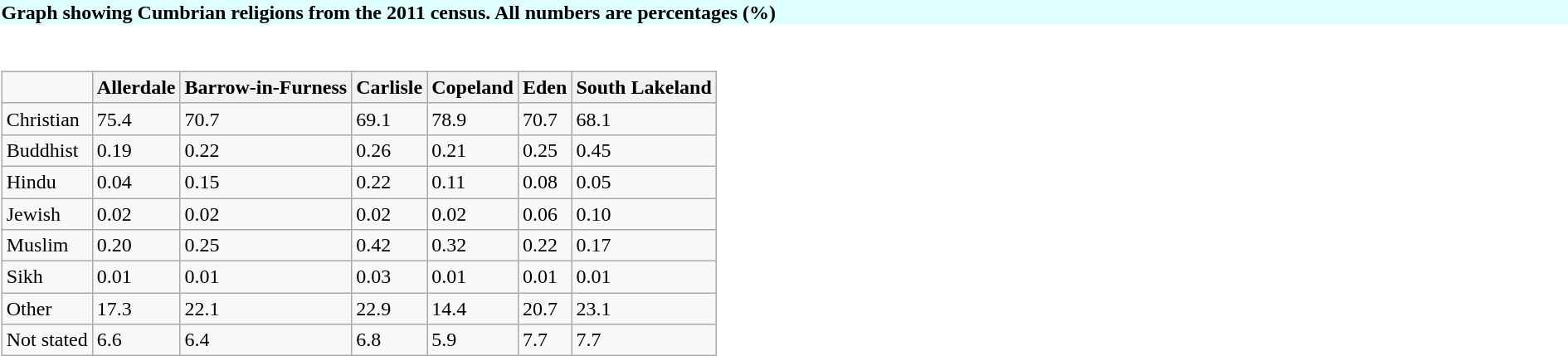<table class="Wikitable collapsible collapsed" width="100%" height="70px" style="text-align: left; border: 0px; margin-top: 0.2em;">
<tr>
<th style="background-color: #E0FFFF;">Graph showing Cumbrian religions from the 2011 census. All numbers are percentages (%)</th>
</tr>
<tr>
<td><br><table class="wikitable">
<tr>
<td></td>
<th>Allerdale</th>
<th>Barrow-in-Furness</th>
<th>Carlisle</th>
<th>Copeland</th>
<th>Eden</th>
<th>South Lakeland</th>
</tr>
<tr>
<td>Christian</td>
<td>75.4</td>
<td>70.7</td>
<td>69.1</td>
<td>78.9</td>
<td>70.7</td>
<td>68.1</td>
</tr>
<tr>
<td>Buddhist</td>
<td>0.19</td>
<td>0.22</td>
<td>0.26</td>
<td>0.21</td>
<td>0.25</td>
<td>0.45</td>
</tr>
<tr>
<td>Hindu</td>
<td>0.04</td>
<td>0.15</td>
<td>0.22</td>
<td>0.11</td>
<td>0.08</td>
<td>0.05</td>
</tr>
<tr>
<td>Jewish</td>
<td>0.02</td>
<td>0.02</td>
<td>0.02</td>
<td>0.02</td>
<td>0.06</td>
<td>0.10</td>
</tr>
<tr>
<td>Muslim</td>
<td>0.20</td>
<td>0.25</td>
<td>0.42</td>
<td>0.32</td>
<td>0.22</td>
<td>0.17</td>
</tr>
<tr>
<td>Sikh</td>
<td>0.01</td>
<td>0.01</td>
<td>0.03</td>
<td>0.01</td>
<td>0.01</td>
<td>0.01</td>
</tr>
<tr>
<td>Other</td>
<td>17.3</td>
<td>22.1</td>
<td>22.9</td>
<td>14.4</td>
<td>20.7</td>
<td>23.1</td>
</tr>
<tr>
<td>Not stated</td>
<td>6.6</td>
<td>6.4</td>
<td>6.8</td>
<td>5.9</td>
<td>7.7</td>
<td>7.7</td>
</tr>
</table>
</td>
</tr>
</table>
